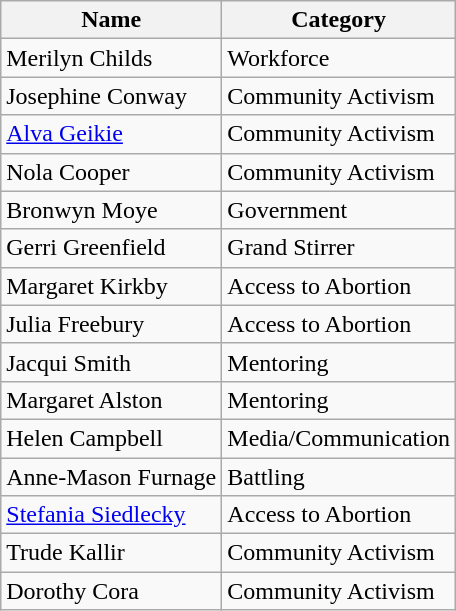<table class="wikitable">
<tr>
<th>Name</th>
<th>Category</th>
</tr>
<tr>
<td>Merilyn Childs</td>
<td>Workforce</td>
</tr>
<tr>
<td>Josephine Conway</td>
<td>Community Activism</td>
</tr>
<tr>
<td><a href='#'>Alva Geikie</a></td>
<td>Community Activism</td>
</tr>
<tr>
<td>Nola Cooper</td>
<td>Community Activism</td>
</tr>
<tr>
<td>Bronwyn Moye</td>
<td>Government</td>
</tr>
<tr>
<td>Gerri Greenfield</td>
<td>Grand Stirrer</td>
</tr>
<tr>
<td>Margaret Kirkby</td>
<td>Access to Abortion</td>
</tr>
<tr>
<td>Julia Freebury</td>
<td>Access to Abortion</td>
</tr>
<tr>
<td>Jacqui Smith</td>
<td>Mentoring</td>
</tr>
<tr>
<td>Margaret Alston</td>
<td>Mentoring</td>
</tr>
<tr>
<td>Helen Campbell</td>
<td>Media/Communication</td>
</tr>
<tr>
<td>Anne-Mason Furnage</td>
<td>Battling</td>
</tr>
<tr>
<td><a href='#'>Stefania Siedlecky</a></td>
<td>Access to Abortion</td>
</tr>
<tr>
<td>Trude Kallir</td>
<td>Community Activism</td>
</tr>
<tr>
<td>Dorothy Cora</td>
<td>Community Activism</td>
</tr>
</table>
